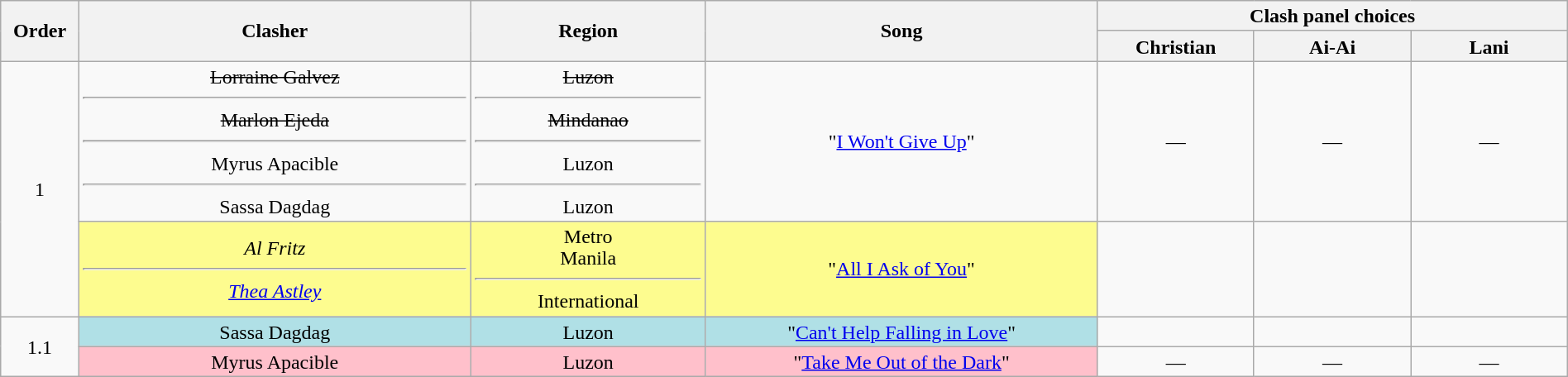<table class="wikitable" style="text-align:center; line-height:17px; width:100%;">
<tr>
<th rowspan="2" width="5%">Order</th>
<th rowspan="2" width="25%">Clasher</th>
<th rowspan="2">Region</th>
<th rowspan="2" width="25%">Song</th>
<th colspan="3" width="30%">Clash panel choices</th>
</tr>
<tr>
<th width="10%">Christian</th>
<th width="10%">Ai-Ai</th>
<th width="10%">Lani</th>
</tr>
<tr>
<td rowspan="2">1</td>
<td><s>Lorraine Galvez</s><hr><s>Marlon Ejeda</s><hr>Myrus Apacible<hr>Sassa Dagdag</td>
<td><s>Luzon</s><hr><s>Mindanao</s><hr>Luzon<hr>Luzon</td>
<td>"<a href='#'>I Won't Give Up</a>"</td>
<td>—</td>
<td>—</td>
<td>—</td>
</tr>
<tr>
<td style="background:#fdfc8f;"><em>Al Fritz</em><hr><em><a href='#'>Thea Astley</a></em></td>
<td style="background:#fdfc8f;">Metro<br>Manila<hr>International</td>
<td style="background:#fdfc8f;">"<a href='#'>All I Ask of You</a>"</td>
<td><strong></strong></td>
<td><strong></strong></td>
<td><strong></strong></td>
</tr>
<tr>
<td rowspan="2">1.1</td>
<td style="background:#b0e0e6;">Sassa Dagdag</td>
<td style="background:#b0e0e6;">Luzon</td>
<td style="background:#b0e0e6;">"<a href='#'>Can't Help Falling in Love</a>"</td>
<td><strong></strong></td>
<td><strong></strong></td>
<td><strong></strong></td>
</tr>
<tr>
<td style="background:pink;">Myrus Apacible</td>
<td style="background:pink;">Luzon</td>
<td style="background:pink;">"<a href='#'>Take Me Out of the Dark</a>"</td>
<td>—</td>
<td>—</td>
<td>—</td>
</tr>
</table>
